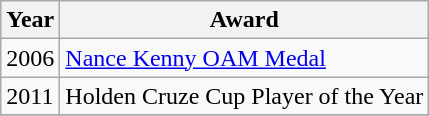<table class="wikitable collapsible">
<tr>
<th>Year</th>
<th>Award</th>
</tr>
<tr>
<td>2006</td>
<td><a href='#'>Nance Kenny OAM Medal</a></td>
</tr>
<tr>
<td>2011</td>
<td>Holden Cruze Cup Player of the Year</td>
</tr>
<tr>
</tr>
</table>
